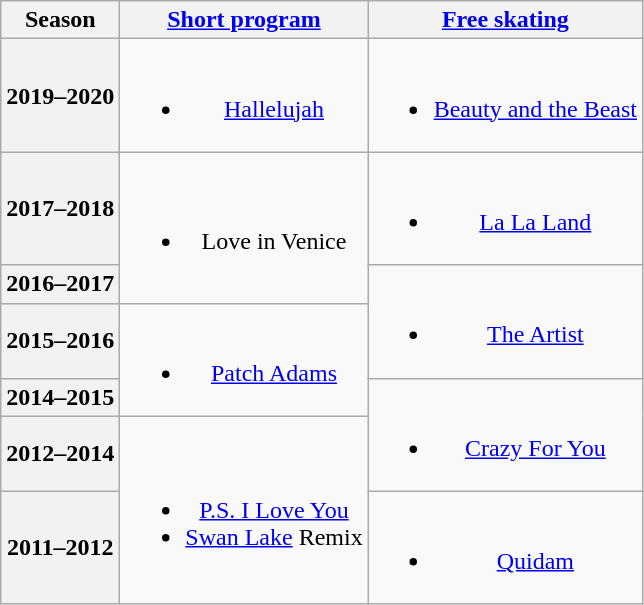<table class=wikitable style=text-align:center>
<tr>
<th>Season</th>
<th><a href='#'>Short program</a></th>
<th><a href='#'>Free skating</a></th>
</tr>
<tr>
<th>2019–2020 <br></th>
<td><br><ul><li><a href='#'>Hallelujah</a> <br></li></ul></td>
<td><br><ul><li><a href='#'>Beauty and the Beast</a> <br></li></ul></td>
</tr>
<tr>
<th>2017–2018</th>
<td rowspan=2><br><ul><li>Love in Venice <br></li></ul></td>
<td><br><ul><li><a href='#'>La La Land</a></li></ul></td>
</tr>
<tr>
<th>2016–2017 <br></th>
<td rowspan=2><br><ul><li><a href='#'>The Artist</a> <br></li></ul></td>
</tr>
<tr>
<th>2015–2016 <br></th>
<td rowspan=2><br><ul><li><a href='#'>Patch Adams</a> <br></li></ul></td>
</tr>
<tr>
<th>2014–2015 <br></th>
<td rowspan=2><br><ul><li><a href='#'>Crazy For You</a> <br></li></ul></td>
</tr>
<tr>
<th>2012–2014 <br></th>
<td rowspan=2><br><ul><li><a href='#'>P.S. I Love You</a></li><li><a href='#'>Swan Lake</a> Remix</li></ul></td>
</tr>
<tr>
<th>2011–2012</th>
<td><br><ul><li><a href='#'>Quidam</a> <br></li></ul></td>
</tr>
</table>
